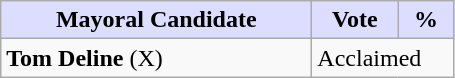<table class="wikitable">
<tr>
<th style="background:#ddf; width:200px;">Mayoral Candidate</th>
<th style="background:#ddf; width:50px;">Vote</th>
<th style="background:#ddf; width:30px;">%</th>
</tr>
<tr>
<td><strong>Tom Deline</strong> (X)</td>
<td colspan="2">Acclaimed</td>
</tr>
</table>
